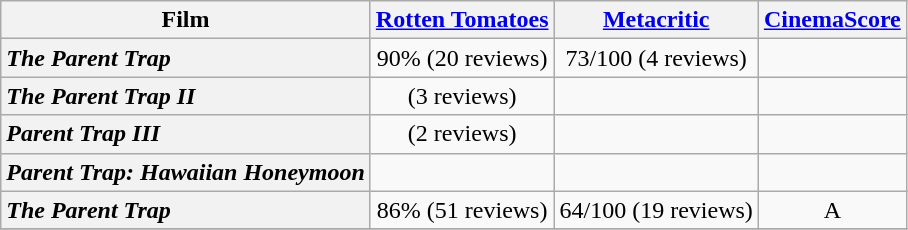<table class="wikitable sortable" border="1" style="text-align: center;">
<tr>
<th>Film</th>
<th><a href='#'>Rotten Tomatoes</a></th>
<th><a href='#'>Metacritic</a></th>
<th><a href='#'>CinemaScore</a></th>
</tr>
<tr>
<th style="text-align: left;"><em>The Parent Trap</em> </th>
<td>90% (20 reviews)</td>
<td>73/100 (4 reviews)</td>
<td></td>
</tr>
<tr>
<th style="text-align: left;"><em>The Parent Trap II</em></th>
<td>(3 reviews)</td>
<td></td>
<td></td>
</tr>
<tr>
<th style="text-align: left;"><em>Parent Trap III</em></th>
<td>(2 reviews)</td>
<td></td>
<td></td>
</tr>
<tr>
<th style="text-align: left;"><em>Parent Trap: Hawaiian Honeymoon</em></th>
<td></td>
<td></td>
<td></td>
</tr>
<tr>
<th style="text-align: left;"><em>The Parent Trap</em> </th>
<td>86% (51 reviews)</td>
<td>64/100 (19 reviews)</td>
<td>A</td>
</tr>
<tr>
</tr>
</table>
